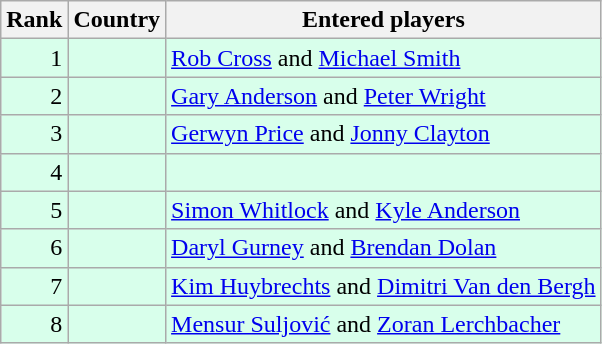<table class="wikitable">
<tr>
<th>Rank</th>
<th>Country</th>
<th>Entered players</th>
</tr>
<tr style="background:#d8ffeb;">
<td align=right>1</td>
<td></td>
<td><a href='#'>Rob Cross</a> and <a href='#'>Michael Smith</a></td>
</tr>
<tr style="background:#d8ffeb;">
<td align=right>2</td>
<td></td>
<td><a href='#'>Gary Anderson</a> and <a href='#'>Peter Wright</a></td>
</tr>
<tr style="background:#d8ffeb;">
<td align=right>3</td>
<td></td>
<td><a href='#'>Gerwyn Price</a> and <a href='#'>Jonny Clayton</a></td>
</tr>
<tr style="background:#d8ffeb;">
<td align=right>4</td>
<td></td>
<td></td>
</tr>
<tr style="background:#d8ffeb;">
<td align=right>5</td>
<td></td>
<td><a href='#'>Simon Whitlock</a> and <a href='#'>Kyle Anderson</a></td>
</tr>
<tr style="background:#d8ffeb;">
<td align=right>6</td>
<td></td>
<td><a href='#'>Daryl Gurney</a> and <a href='#'>Brendan Dolan</a></td>
</tr>
<tr style="background:#d8ffeb;">
<td align=right>7</td>
<td></td>
<td><a href='#'>Kim Huybrechts</a> and <a href='#'>Dimitri Van den Bergh</a></td>
</tr>
<tr style="background:#d8ffeb;">
<td align=right>8</td>
<td></td>
<td><a href='#'>Mensur Suljović</a> and <a href='#'>Zoran Lerchbacher</a></td>
</tr>
</table>
